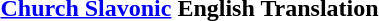<table>
<tr>
<th><a href='#'>Church Slavonic</a></th>
<th>English Translation</th>
</tr>
<tr>
<td><br></td>
<td><br></td>
</tr>
</table>
